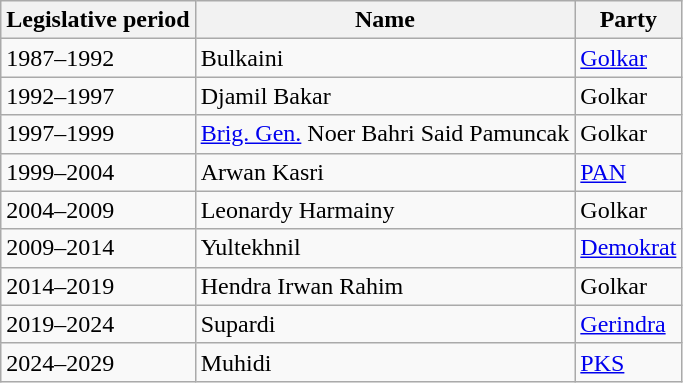<table class="wikitable">
<tr>
<th>Legislative period</th>
<th>Name</th>
<th>Party</th>
</tr>
<tr>
<td>1987–1992</td>
<td>Bulkaini</td>
<td><a href='#'>Golkar</a></td>
</tr>
<tr>
<td>1992–1997</td>
<td>Djamil Bakar</td>
<td>Golkar</td>
</tr>
<tr>
<td>1997–1999</td>
<td><a href='#'>Brig. Gen.</a> Noer Bahri Said Pamuncak</td>
<td>Golkar</td>
</tr>
<tr>
<td>1999–2004</td>
<td>Arwan Kasri</td>
<td><a href='#'>PAN</a></td>
</tr>
<tr>
<td>2004–2009</td>
<td>Leonardy Harmainy</td>
<td>Golkar</td>
</tr>
<tr>
<td>2009–2014</td>
<td>Yultekhnil</td>
<td><a href='#'>Demokrat</a></td>
</tr>
<tr>
<td>2014–2019</td>
<td>Hendra Irwan Rahim</td>
<td>Golkar</td>
</tr>
<tr>
<td>2019–2024</td>
<td>Supardi</td>
<td><a href='#'>Gerindra</a></td>
</tr>
<tr>
<td>2024–2029</td>
<td>Muhidi</td>
<td><a href='#'>PKS</a></td>
</tr>
</table>
